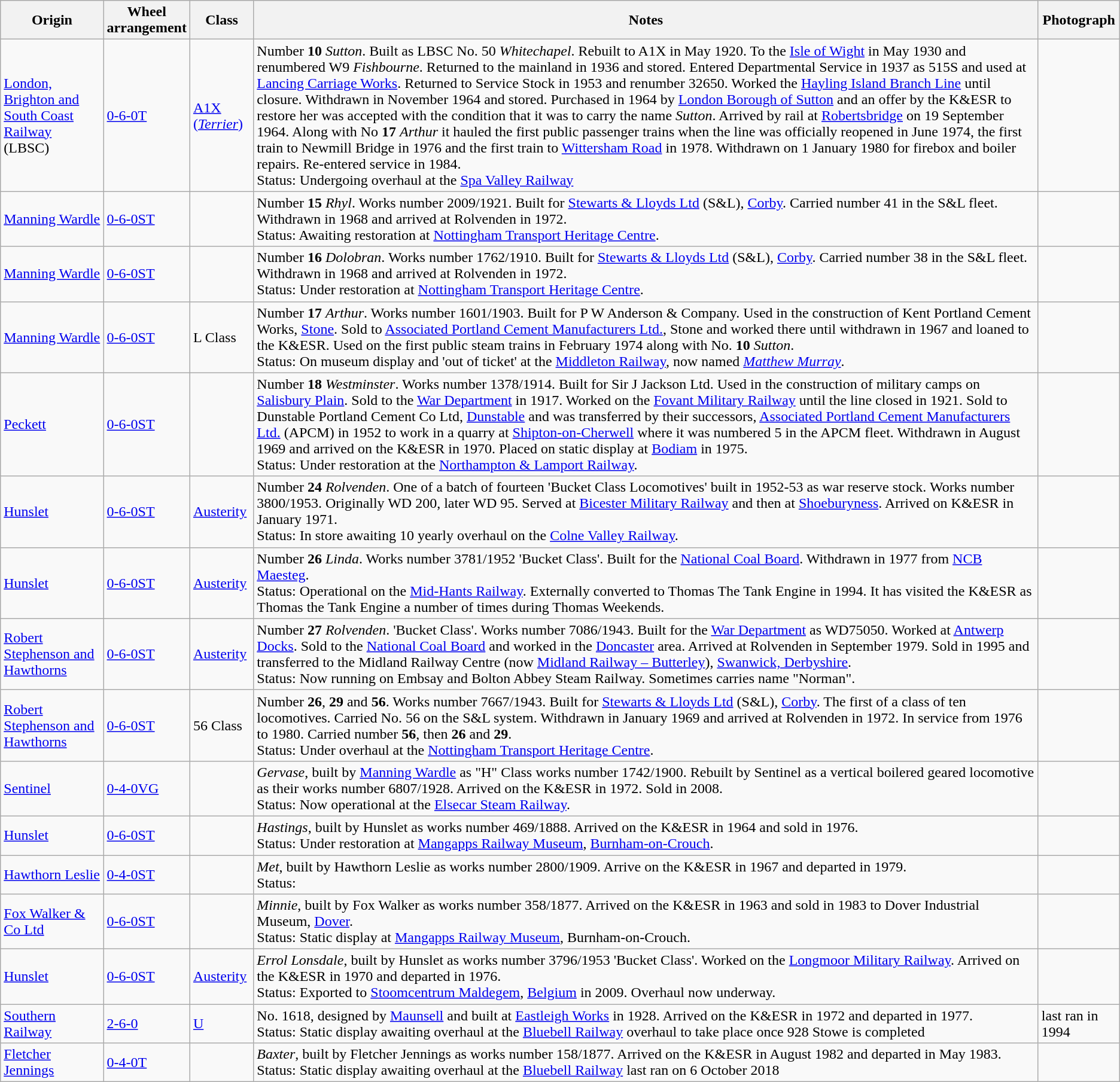<table class="wikitable">
<tr>
<th>Origin</th>
<th>Wheel<br>arrangement</th>
<th>Class</th>
<th>Notes</th>
<th>Photograph</th>
</tr>
<tr>
<td><a href='#'>London, Brighton and South Coast Railway</a> (LBSC)</td>
<td><a href='#'>0-6-0T</a></td>
<td><a href='#'>A1X (<em>Terrier</em>)</a></td>
<td>Number <strong>10</strong> <em>Sutton</em>. Built as LBSC No. 50 <em>Whitechapel</em>. Rebuilt to A1X in May 1920. To the <a href='#'>Isle of Wight</a> in May 1930 and renumbered W9 <em>Fishbourne</em>. Returned to the mainland in 1936 and stored. Entered Departmental Service in 1937 as 515S and used at <a href='#'>Lancing Carriage Works</a>. Returned to Service Stock in 1953 and renumber 32650. Worked the <a href='#'>Hayling Island Branch Line</a> until closure. Withdrawn in November 1964 and stored. Purchased in 1964 by <a href='#'>London Borough of Sutton</a> and an offer by the K&ESR to restore her was accepted with the condition that it was to carry the name <em>Sutton</em>. Arrived by rail at <a href='#'>Robertsbridge</a> on 19 September 1964. Along with No <strong>17</strong> <em>Arthur</em> it hauled the first public passenger trains when the line was officially reopened in June 1974, the first train to Newmill Bridge in 1976 and the first train to <a href='#'>Wittersham Road</a> in 1978. Withdrawn on 1 January 1980 for firebox and boiler repairs. Re-entered service in 1984.<br>Status: Undergoing overhaul at the <a href='#'>Spa Valley Railway</a></td>
<td></td>
</tr>
<tr>
<td><a href='#'>Manning Wardle</a></td>
<td><a href='#'>0-6-0ST</a></td>
<td></td>
<td>Number <strong>15</strong> <em>Rhyl</em>. Works number 2009/1921. Built for <a href='#'>Stewarts & Lloyds Ltd</a> (S&L), <a href='#'>Corby</a>. Carried number 41 in the S&L fleet. Withdrawn in 1968 and arrived at Rolvenden in 1972.<br>Status: Awaiting restoration at <a href='#'>Nottingham Transport Heritage Centre</a>.</td>
<td></td>
</tr>
<tr>
<td><a href='#'>Manning Wardle</a></td>
<td><a href='#'>0-6-0ST</a></td>
<td></td>
<td>Number <strong>16</strong> <em>Dolobran</em>. Works number 1762/1910. Built for <a href='#'>Stewarts & Lloyds Ltd</a> (S&L), <a href='#'>Corby</a>. Carried number 38 in the S&L fleet. Withdrawn in 1968 and arrived at Rolvenden in 1972.<br>Status: Under restoration at <a href='#'>Nottingham Transport Heritage Centre</a>.</td>
<td></td>
</tr>
<tr>
<td><a href='#'>Manning Wardle</a></td>
<td><a href='#'>0-6-0ST</a></td>
<td>L Class</td>
<td>Number <strong>17</strong> <em>Arthur</em>. Works number 1601/1903. Built for P W Anderson & Company. Used in the construction of Kent Portland Cement Works, <a href='#'>Stone</a>. Sold to <a href='#'>Associated Portland Cement Manufacturers Ltd.</a>, Stone and worked there until withdrawn in 1967 and loaned to the K&ESR. Used on the first public steam trains in February 1974 along with No. <strong>10</strong> <em>Sutton</em>.<br>Status: On museum display and 'out of ticket' at the <a href='#'>Middleton Railway</a>, now named <em><a href='#'>Matthew Murray</a></em>.</td>
<td></td>
</tr>
<tr>
<td><a href='#'>Peckett</a></td>
<td><a href='#'>0-6-0ST</a></td>
<td></td>
<td>Number <strong>18</strong> <em>Westminster</em>. Works number 1378/1914. Built for Sir J Jackson Ltd. Used in the construction of military camps on <a href='#'>Salisbury Plain</a>. Sold to the <a href='#'>War Department</a> in 1917. Worked on the <a href='#'>Fovant Military Railway</a> until the line closed in 1921. Sold to Dunstable Portland Cement Co Ltd, <a href='#'>Dunstable</a> and was transferred by their successors, <a href='#'>Associated Portland Cement Manufacturers Ltd.</a> (APCM) in 1952 to work in a quarry at <a href='#'>Shipton-on-Cherwell</a> where it was numbered 5 in the APCM fleet. Withdrawn in August 1969 and arrived on the K&ESR in 1970. Placed on static display at <a href='#'>Bodiam</a> in 1975.<br>Status: Under restoration at the <a href='#'>Northampton & Lamport Railway</a>.</td>
<td></td>
</tr>
<tr>
<td><a href='#'>Hunslet</a></td>
<td><a href='#'>0-6-0ST</a></td>
<td><a href='#'>Austerity</a></td>
<td>Number <strong>24</strong> <em>Rolvenden</em>. One of a batch of fourteen 'Bucket Class Locomotives' built in 1952-53 as war reserve stock. Works number 3800/1953. Originally WD 200, later WD 95. Served at <a href='#'>Bicester Military Railway</a> and then at <a href='#'>Shoeburyness</a>. Arrived on K&ESR in January 1971.<br>Status: In store awaiting 10 yearly overhaul on the <a href='#'>Colne Valley Railway</a>.</td>
<td></td>
</tr>
<tr>
<td><a href='#'>Hunslet</a></td>
<td><a href='#'>0-6-0ST</a></td>
<td><a href='#'>Austerity</a></td>
<td>Number <strong>26</strong> <em>Linda</em>. Works number 3781/1952 'Bucket Class'. Built for the <a href='#'>National Coal Board</a>. Withdrawn in 1977 from <a href='#'>NCB Maesteg</a>.<br>Status: Operational on the <a href='#'>Mid-Hants Railway</a>. Externally converted to Thomas The Tank Engine in 1994. It has visited the K&ESR as Thomas the Tank Engine a number of times during Thomas Weekends.</td>
<td></td>
</tr>
<tr>
<td><a href='#'>Robert Stephenson and Hawthorns</a></td>
<td><a href='#'>0-6-0ST</a></td>
<td><a href='#'>Austerity</a></td>
<td>Number <strong>27</strong> <em>Rolvenden</em>. 'Bucket Class'. Works number 7086/1943. Built for the <a href='#'>War Department</a> as WD75050. Worked at <a href='#'>Antwerp Docks</a>. Sold to the <a href='#'>National Coal Board</a> and worked in the <a href='#'>Doncaster</a> area. Arrived at Rolvenden in September 1979. Sold in 1995 and transferred to the Midland Railway Centre (now <a href='#'>Midland Railway – Butterley</a>), <a href='#'>Swanwick, Derbyshire</a>.<br>Status: Now running on Embsay and Bolton Abbey Steam Railway. Sometimes carries name "Norman".</td>
<td></td>
</tr>
<tr>
<td><a href='#'>Robert Stephenson and Hawthorns</a></td>
<td><a href='#'>0-6-0ST</a></td>
<td>56 Class</td>
<td>Number <strong>26</strong>, <strong>29</strong> and <strong>56</strong>. Works number 7667/1943. Built for <a href='#'>Stewarts & Lloyds Ltd</a> (S&L), <a href='#'>Corby</a>. The first of a class of ten locomotives. Carried No. 56 on the S&L system. Withdrawn in January 1969 and arrived at Rolvenden in 1972. In service from 1976 to 1980. Carried number <strong>56</strong>, then <strong>26</strong> and <strong>29</strong>.<br>Status: Under overhaul at the <a href='#'>Nottingham Transport Heritage Centre</a>.</td>
<td></td>
</tr>
<tr>
<td><a href='#'>Sentinel</a></td>
<td><a href='#'>0-4-0VG</a></td>
<td></td>
<td><em>Gervase</em>, built by <a href='#'>Manning Wardle</a> as "H" Class works number 1742/1900. Rebuilt by Sentinel as a vertical boilered geared locomotive as their works number 6807/1928. Arrived on the K&ESR in 1972. Sold in 2008.<br>Status: Now operational at the <a href='#'>Elsecar Steam Railway</a>.</td>
<td></td>
</tr>
<tr>
<td><a href='#'>Hunslet</a></td>
<td><a href='#'>0-6-0ST</a></td>
<td></td>
<td><em>Hastings</em>, built by Hunslet as works number 469/1888. Arrived on the K&ESR in 1964 and sold in 1976.<br>Status: Under restoration at <a href='#'>Mangapps Railway Museum</a>, <a href='#'>Burnham-on-Crouch</a>.</td>
<td></td>
</tr>
<tr>
<td><a href='#'>Hawthorn Leslie</a></td>
<td><a href='#'>0-4-0ST</a></td>
<td></td>
<td><em>Met</em>, built by Hawthorn Leslie as works number 2800/1909. Arrive on the K&ESR in 1967 and departed in 1979.<br>Status:</td>
<td></td>
</tr>
<tr>
<td><a href='#'>Fox Walker & Co Ltd</a></td>
<td><a href='#'>0-6-0ST</a></td>
<td></td>
<td><em>Minnie</em>, built by Fox Walker as works number 358/1877. Arrived on the K&ESR in 1963 and sold in 1983 to Dover Industrial Museum, <a href='#'>Dover</a>.<br>Status: Static display at <a href='#'>Mangapps Railway Museum</a>, Burnham-on-Crouch.</td>
<td></td>
</tr>
<tr>
<td><a href='#'>Hunslet</a></td>
<td><a href='#'>0-6-0ST</a></td>
<td><a href='#'>Austerity</a></td>
<td><em>Errol Lonsdale</em>, built by Hunslet as works number 3796/1953 'Bucket Class'. Worked on the <a href='#'>Longmoor Military Railway</a>. Arrived on the K&ESR in 1970 and departed in 1976.<br>Status: Exported to <a href='#'>Stoomcentrum Maldegem</a>, <a href='#'>Belgium</a> in 2009. Overhaul now underway.</td>
<td></td>
</tr>
<tr>
<td><a href='#'>Southern Railway</a></td>
<td><a href='#'>2-6-0</a></td>
<td><a href='#'>U</a></td>
<td>No. 1618, designed by <a href='#'>Maunsell</a> and built at <a href='#'>Eastleigh Works</a> in 1928. Arrived on the K&ESR in 1972 and departed in 1977.<br>Status: Static display awaiting overhaul at the <a href='#'>Bluebell Railway</a> overhaul to take place once 928 Stowe is completed</td>
<td> last ran in 1994</td>
</tr>
<tr>
<td><a href='#'>Fletcher Jennings</a></td>
<td><a href='#'>0-4-0T</a></td>
<td></td>
<td><em>Baxter</em>, built by Fletcher Jennings as works number 158/1877. Arrived on the K&ESR in August 1982 and departed in May 1983.<br>Status: Static display awaiting overhaul at the <a href='#'>Bluebell Railway</a> last ran on 6 October 2018</td>
<td></td>
</tr>
</table>
